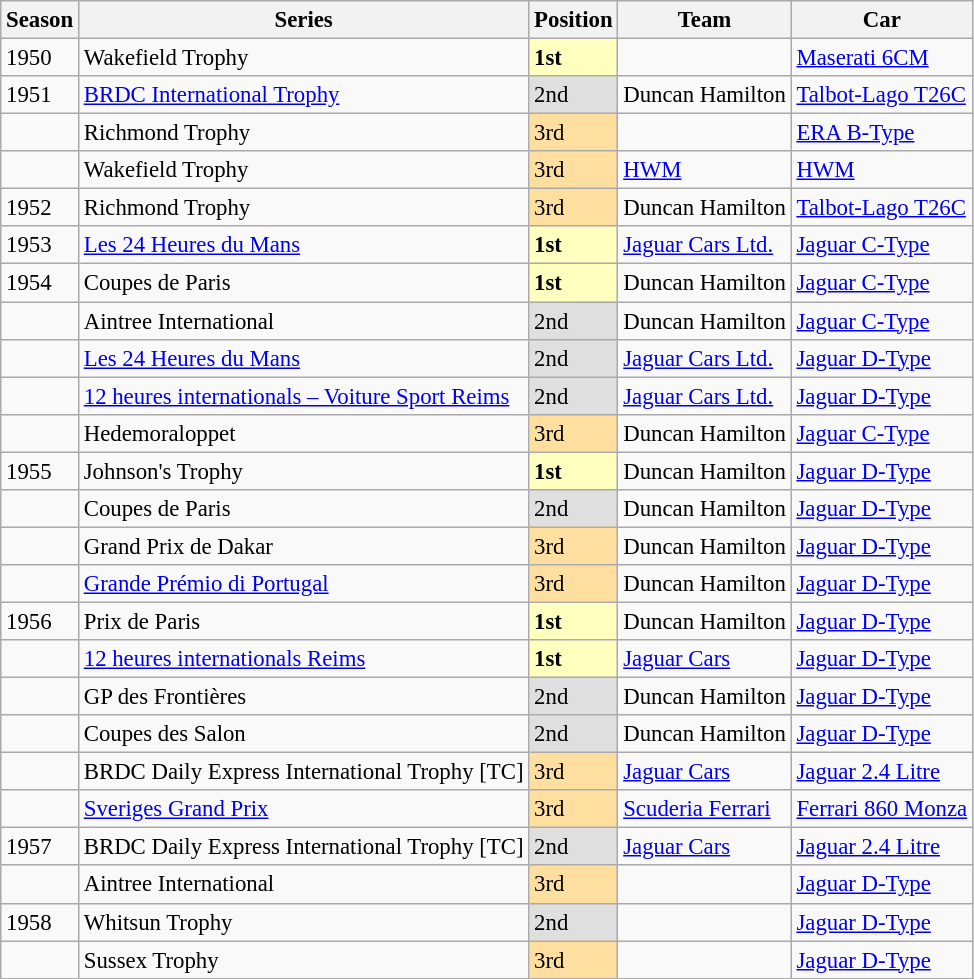<table class="wikitable" style="font-size: 95%;">
<tr>
<th>Season</th>
<th>Series</th>
<th>Position</th>
<th>Team</th>
<th>Car</th>
</tr>
<tr>
<td>1950</td>
<td>Wakefield Trophy  </td>
<td style="background:#ffffbf;"><strong>1st</strong></td>
<td></td>
<td><a href='#'>Maserati 6CM</a></td>
</tr>
<tr>
<td>1951</td>
<td><a href='#'>BRDC International Trophy</a>  </td>
<td style="background:#dfdfdf;">2nd</td>
<td>Duncan Hamilton</td>
<td><a href='#'>Talbot-Lago T26C</a></td>
</tr>
<tr>
<td></td>
<td>Richmond Trophy  </td>
<td style="background:#ffdf9f;">3rd</td>
<td></td>
<td><a href='#'>ERA B-Type</a></td>
</tr>
<tr>
<td></td>
<td>Wakefield Trophy  </td>
<td style="background:#ffdf9f;">3rd</td>
<td><a href='#'>HWM</a></td>
<td><a href='#'>HWM</a></td>
</tr>
<tr>
<td>1952</td>
<td>Richmond Trophy  </td>
<td style="background:#ffdf9f;">3rd</td>
<td>Duncan Hamilton</td>
<td><a href='#'>Talbot-Lago T26C</a></td>
</tr>
<tr>
<td>1953</td>
<td><a href='#'>Les 24 Heures du Mans</a>  </td>
<td style="background:#ffffbf;"><strong>1st</strong></td>
<td><a href='#'>Jaguar Cars Ltd.</a></td>
<td><a href='#'>Jaguar C-Type</a></td>
</tr>
<tr>
<td>1954</td>
<td>Coupes de Paris  </td>
<td style="background:#ffffbf;"><strong>1st</strong></td>
<td>Duncan Hamilton</td>
<td><a href='#'>Jaguar C-Type</a></td>
</tr>
<tr>
<td></td>
<td>Aintree International  </td>
<td style="background:#dfdfdf;">2nd</td>
<td>Duncan Hamilton</td>
<td><a href='#'>Jaguar C-Type</a></td>
</tr>
<tr>
<td></td>
<td><a href='#'>Les 24 Heures du Mans</a>  </td>
<td style="background:#dfdfdf;">2nd</td>
<td><a href='#'>Jaguar Cars Ltd.</a></td>
<td><a href='#'>Jaguar D-Type</a></td>
</tr>
<tr>
<td></td>
<td><a href='#'>12 heures internationals – Voiture Sport Reims</a></td>
<td style="background:#dfdfdf;">2nd</td>
<td><a href='#'>Jaguar Cars Ltd.</a></td>
<td><a href='#'>Jaguar D-Type</a></td>
</tr>
<tr>
<td></td>
<td>Hedemoraloppet  </td>
<td style="background:#ffdf9f;">3rd</td>
<td>Duncan Hamilton</td>
<td><a href='#'>Jaguar C-Type</a></td>
</tr>
<tr>
<td>1955</td>
<td>Johnson's Trophy  </td>
<td style="background:#ffffbf;"><strong>1st</strong></td>
<td>Duncan Hamilton</td>
<td><a href='#'>Jaguar D-Type</a></td>
</tr>
<tr>
<td></td>
<td>Coupes de Paris  </td>
<td style="background:#dfdfdf;">2nd</td>
<td>Duncan Hamilton</td>
<td><a href='#'>Jaguar D-Type</a></td>
</tr>
<tr>
<td></td>
<td>Grand Prix de Dakar  </td>
<td style="background:#ffdf9f;">3rd</td>
<td>Duncan Hamilton</td>
<td><a href='#'>Jaguar D-Type</a></td>
</tr>
<tr>
<td></td>
<td><a href='#'>Grande Prémio di Portugal</a>  </td>
<td style="background:#ffdf9f;">3rd</td>
<td>Duncan Hamilton</td>
<td><a href='#'>Jaguar D-Type</a></td>
</tr>
<tr>
<td>1956</td>
<td>Prix de Paris  </td>
<td style="background:#ffffbf;"><strong>1st</strong></td>
<td>Duncan Hamilton</td>
<td><a href='#'>Jaguar D-Type</a></td>
</tr>
<tr>
<td></td>
<td><a href='#'>12 heures internationals Reims</a>  </td>
<td style="background:#ffffbf;"><strong>1st</strong></td>
<td><a href='#'>Jaguar Cars</a></td>
<td><a href='#'>Jaguar D-Type</a></td>
</tr>
<tr>
<td></td>
<td>GP des Frontières  </td>
<td style="background:#dfdfdf;">2nd</td>
<td>Duncan Hamilton</td>
<td><a href='#'>Jaguar D-Type</a></td>
</tr>
<tr>
<td></td>
<td>Coupes des Salon  </td>
<td style="background:#dfdfdf;">2nd</td>
<td>Duncan Hamilton</td>
<td><a href='#'>Jaguar D-Type</a></td>
</tr>
<tr>
<td></td>
<td>BRDC Daily Express International Trophy [TC]  </td>
<td style="background:#ffdf9f;">3rd</td>
<td><a href='#'>Jaguar Cars</a></td>
<td><a href='#'>Jaguar 2.4 Litre</a></td>
</tr>
<tr>
<td></td>
<td><a href='#'>Sveriges Grand Prix</a></td>
<td style="background:#ffdf9f;">3rd</td>
<td><a href='#'>Scuderia Ferrari</a></td>
<td><a href='#'>Ferrari 860 Monza</a></td>
</tr>
<tr>
<td>1957</td>
<td>BRDC Daily Express International Trophy [TC]  </td>
<td style="background:#dfdfdf;">2nd</td>
<td><a href='#'>Jaguar Cars</a></td>
<td><a href='#'>Jaguar 2.4 Litre</a></td>
</tr>
<tr>
<td></td>
<td>Aintree International  </td>
<td style="background:#ffdf9f;">3rd</td>
<td></td>
<td><a href='#'>Jaguar D-Type</a></td>
</tr>
<tr>
<td>1958</td>
<td>Whitsun Trophy  </td>
<td style="background:#dfdfdf;">2nd</td>
<td></td>
<td><a href='#'>Jaguar D-Type</a></td>
</tr>
<tr>
<td></td>
<td>Sussex Trophy  </td>
<td style="background:#ffdf9f;">3rd</td>
<td></td>
<td><a href='#'>Jaguar D-Type</a></td>
</tr>
</table>
